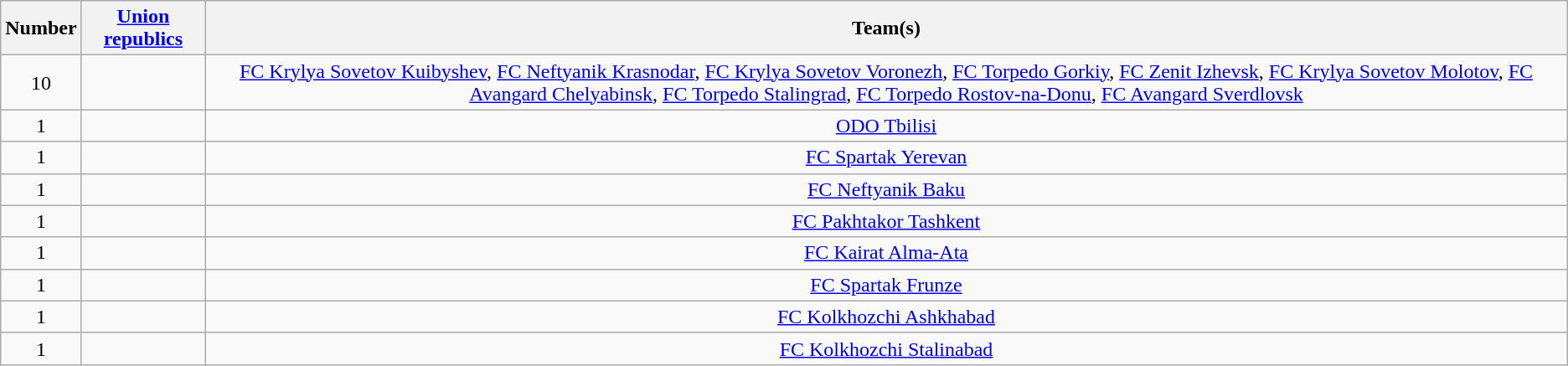<table class="wikitable" style="text-align:center">
<tr>
<th>Number</th>
<th><a href='#'>Union republics</a></th>
<th>Team(s)</th>
</tr>
<tr>
<td rowspan="1">10</td>
<td align="left"></td>
<td><a href='#'>FC Krylya Sovetov Kuibyshev</a>, <a href='#'>FC Neftyanik Krasnodar</a>, <a href='#'>FC Krylya Sovetov Voronezh</a>, <a href='#'>FC Torpedo Gorkiy</a>, <a href='#'>FC Zenit Izhevsk</a>, <a href='#'>FC Krylya Sovetov Molotov</a>, <a href='#'>FC Avangard Chelyabinsk</a>, <a href='#'>FC Torpedo Stalingrad</a>, <a href='#'>FC Torpedo Rostov-na-Donu</a>, <a href='#'>FC Avangard Sverdlovsk</a></td>
</tr>
<tr>
<td rowspan="1">1</td>
<td align="left"></td>
<td><a href='#'>ODO Tbilisi</a></td>
</tr>
<tr>
<td rowspan="1">1</td>
<td align="left"></td>
<td><a href='#'>FC Spartak Yerevan</a></td>
</tr>
<tr>
<td rowspan="1">1</td>
<td align="left"></td>
<td><a href='#'>FC Neftyanik Baku</a></td>
</tr>
<tr>
<td rowspan="1">1</td>
<td align="left"></td>
<td><a href='#'>FC Pakhtakor Tashkent</a></td>
</tr>
<tr>
<td rowspan="1">1</td>
<td align="left"></td>
<td><a href='#'>FC Kairat Alma-Ata</a></td>
</tr>
<tr>
<td rowspan="1">1</td>
<td align="left"></td>
<td><a href='#'>FC Spartak Frunze</a></td>
</tr>
<tr>
<td rowspan="1">1</td>
<td align="left"></td>
<td><a href='#'>FC Kolkhozchi Ashkhabad</a></td>
</tr>
<tr>
<td rowspan="1">1</td>
<td align="left"></td>
<td><a href='#'>FC Kolkhozchi Stalinabad</a></td>
</tr>
</table>
